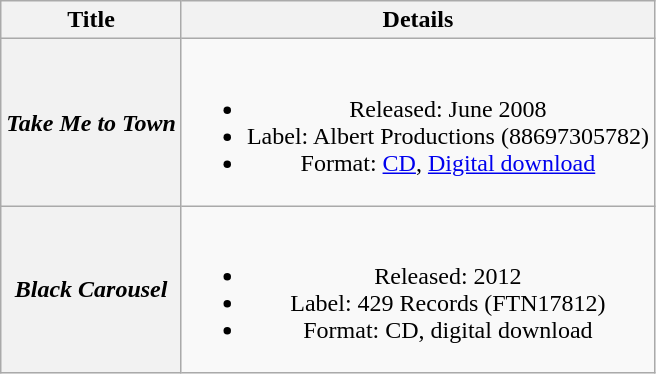<table class="wikitable plainrowheaders" style="text-align:center">
<tr>
<th scope="col">Title</th>
<th scope="col">Details</th>
</tr>
<tr>
<th scope="row"><em>Take Me to Town</em></th>
<td><br><ul><li>Released: June 2008</li><li>Label: Albert Productions (88697305782)</li><li>Format: <a href='#'>CD</a>, <a href='#'>Digital download</a></li></ul></td>
</tr>
<tr>
<th scope="row"><em>Black Carousel</em></th>
<td><br><ul><li>Released: 2012</li><li>Label: 429 Records (FTN17812)</li><li>Format: CD, digital download</li></ul></td>
</tr>
</table>
